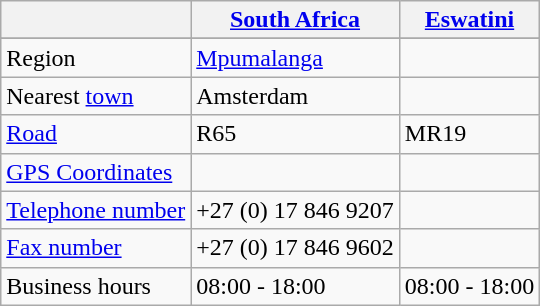<table class="wikitable sortable">
<tr>
<th></th>
<th><a href='#'>South Africa</a></th>
<th><a href='#'>Eswatini</a></th>
</tr>
<tr Name || Nerston || >
</tr>
<tr>
<td>Region</td>
<td><a href='#'>Mpumalanga</a></td>
<td></td>
</tr>
<tr>
<td>Nearest <a href='#'>town</a></td>
<td>Amsterdam</td>
<td></td>
</tr>
<tr>
<td><a href='#'>Road</a></td>
<td>R65</td>
<td>MR19</td>
</tr>
<tr>
<td><a href='#'>GPS Coordinates</a></td>
<td></td>
<td></td>
</tr>
<tr>
<td><a href='#'>Telephone number</a></td>
<td>+27 (0) 17 846 9207</td>
<td></td>
</tr>
<tr>
<td><a href='#'>Fax number</a></td>
<td>+27 (0) 17 846 9602</td>
<td></td>
</tr>
<tr>
<td>Business hours</td>
<td>08:00 - 18:00</td>
<td>08:00 - 18:00</td>
</tr>
</table>
